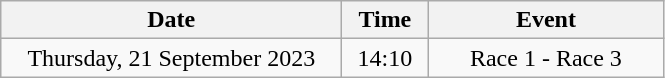<table class = "wikitable" style="text-align:center;">
<tr>
<th width=220>Date</th>
<th width=50>Time</th>
<th width=150>Event</th>
</tr>
<tr>
<td>Thursday, 21 September 2023</td>
<td>14:10</td>
<td>Race 1 - Race 3</td>
</tr>
</table>
